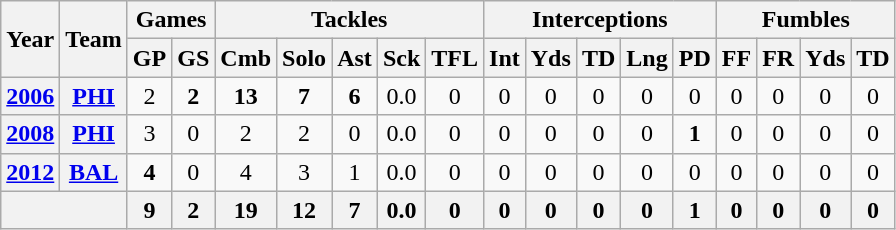<table class="wikitable" style="text-align:center">
<tr>
<th rowspan="2">Year</th>
<th rowspan="2">Team</th>
<th colspan="2">Games</th>
<th colspan="5">Tackles</th>
<th colspan="5">Interceptions</th>
<th colspan="4">Fumbles</th>
</tr>
<tr>
<th>GP</th>
<th>GS</th>
<th>Cmb</th>
<th>Solo</th>
<th>Ast</th>
<th>Sck</th>
<th>TFL</th>
<th>Int</th>
<th>Yds</th>
<th>TD</th>
<th>Lng</th>
<th>PD</th>
<th>FF</th>
<th>FR</th>
<th>Yds</th>
<th>TD</th>
</tr>
<tr>
<th><a href='#'>2006</a></th>
<th><a href='#'>PHI</a></th>
<td>2</td>
<td><strong>2</strong></td>
<td><strong>13</strong></td>
<td><strong>7</strong></td>
<td><strong>6</strong></td>
<td>0.0</td>
<td>0</td>
<td>0</td>
<td>0</td>
<td>0</td>
<td>0</td>
<td>0</td>
<td>0</td>
<td>0</td>
<td>0</td>
<td>0</td>
</tr>
<tr>
<th><a href='#'>2008</a></th>
<th><a href='#'>PHI</a></th>
<td>3</td>
<td>0</td>
<td>2</td>
<td>2</td>
<td>0</td>
<td>0.0</td>
<td>0</td>
<td>0</td>
<td>0</td>
<td>0</td>
<td>0</td>
<td><strong>1</strong></td>
<td>0</td>
<td>0</td>
<td>0</td>
<td>0</td>
</tr>
<tr>
<th><a href='#'>2012</a></th>
<th><a href='#'>BAL</a></th>
<td><strong>4</strong></td>
<td>0</td>
<td>4</td>
<td>3</td>
<td>1</td>
<td>0.0</td>
<td>0</td>
<td>0</td>
<td>0</td>
<td>0</td>
<td>0</td>
<td>0</td>
<td>0</td>
<td>0</td>
<td>0</td>
<td>0</td>
</tr>
<tr>
<th colspan="2"></th>
<th>9</th>
<th>2</th>
<th>19</th>
<th>12</th>
<th>7</th>
<th>0.0</th>
<th>0</th>
<th>0</th>
<th>0</th>
<th>0</th>
<th>0</th>
<th>1</th>
<th>0</th>
<th>0</th>
<th>0</th>
<th>0</th>
</tr>
</table>
